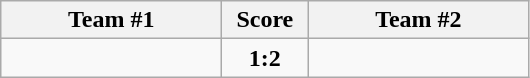<table class="wikitable" style="text-align:center;">
<tr>
<th width=140>Team #1</th>
<th width=50>Score</th>
<th width=140>Team #2</th>
</tr>
<tr>
<td style="text-align:right;"></td>
<td><strong>1:2</strong></td>
<td style="text-align:left;"></td>
</tr>
</table>
